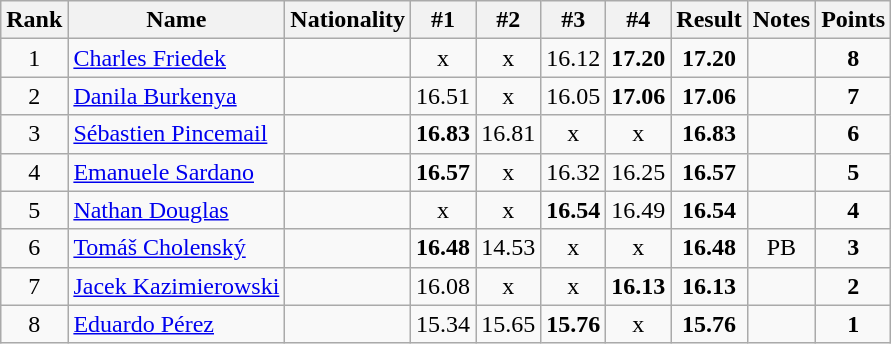<table class="wikitable sortable" style="text-align:center">
<tr>
<th>Rank</th>
<th>Name</th>
<th>Nationality</th>
<th>#1</th>
<th>#2</th>
<th>#3</th>
<th>#4</th>
<th>Result</th>
<th>Notes</th>
<th>Points</th>
</tr>
<tr>
<td>1</td>
<td align=left><a href='#'>Charles Friedek</a></td>
<td align=left></td>
<td>x</td>
<td>x</td>
<td>16.12</td>
<td><strong>17.20</strong></td>
<td><strong>17.20</strong></td>
<td></td>
<td><strong>8</strong></td>
</tr>
<tr>
<td>2</td>
<td align=left><a href='#'>Danila Burkenya</a></td>
<td align=left></td>
<td>16.51</td>
<td>x</td>
<td>16.05</td>
<td><strong>17.06</strong></td>
<td><strong>17.06</strong></td>
<td></td>
<td><strong>7</strong></td>
</tr>
<tr>
<td>3</td>
<td align=left><a href='#'>Sébastien Pincemail</a></td>
<td align=left></td>
<td><strong>16.83</strong></td>
<td>16.81</td>
<td>x</td>
<td>x</td>
<td><strong>16.83</strong></td>
<td></td>
<td><strong>6</strong></td>
</tr>
<tr>
<td>4</td>
<td align=left><a href='#'>Emanuele Sardano</a></td>
<td align=left></td>
<td><strong>16.57</strong></td>
<td>x</td>
<td>16.32</td>
<td>16.25</td>
<td><strong>16.57</strong></td>
<td></td>
<td><strong>5</strong></td>
</tr>
<tr>
<td>5</td>
<td align=left><a href='#'>Nathan Douglas</a></td>
<td align=left></td>
<td>x</td>
<td>x</td>
<td><strong>16.54</strong></td>
<td>16.49</td>
<td><strong>16.54</strong></td>
<td></td>
<td><strong>4</strong></td>
</tr>
<tr>
<td>6</td>
<td align=left><a href='#'>Tomáš Cholenský</a></td>
<td align=left></td>
<td><strong>16.48</strong></td>
<td>14.53</td>
<td>x</td>
<td>x</td>
<td><strong>16.48</strong></td>
<td>PB</td>
<td><strong>3</strong></td>
</tr>
<tr>
<td>7</td>
<td align=left><a href='#'>Jacek Kazimierowski</a></td>
<td align=left></td>
<td>16.08</td>
<td>x</td>
<td>x</td>
<td><strong>16.13</strong></td>
<td><strong>16.13</strong></td>
<td></td>
<td><strong>2</strong></td>
</tr>
<tr>
<td>8</td>
<td align=left><a href='#'>Eduardo Pérez</a></td>
<td align=left></td>
<td>15.34</td>
<td>15.65</td>
<td><strong>15.76</strong></td>
<td>x</td>
<td><strong>15.76</strong></td>
<td></td>
<td><strong>1</strong></td>
</tr>
</table>
